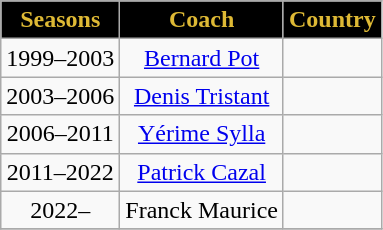<table class="wikitable" style="text-align: center">
<tr>
<th style="color:#DEB935; background:black">Seasons</th>
<th style="color:#DEB935; background:black">Coach</th>
<th style="color:#DEB935; background:black">Country</th>
</tr>
<tr>
<td style="text-align: center">1999–2003</td>
<td style="text-align: center"><a href='#'>Bernard Pot</a></td>
<td style="text-align: center"></td>
</tr>
<tr>
<td style="text-align: center">2003–2006</td>
<td style="text-align: center"><a href='#'>Denis Tristant</a></td>
<td style="text-align: center"></td>
</tr>
<tr>
<td style="text-align: center">2006–2011</td>
<td style="text-align: center"><a href='#'>Yérime Sylla</a></td>
<td style="text-align: center"></td>
</tr>
<tr>
<td style="text-align: center">2011–2022</td>
<td style="text-align: center"><a href='#'>Patrick Cazal</a></td>
<td style="text-align: center"></td>
</tr>
<tr>
<td style="text-align: center">2022–</td>
<td style="text-align: center">Franck Maurice</td>
<td style="text-align: center"></td>
</tr>
<tr>
</tr>
</table>
